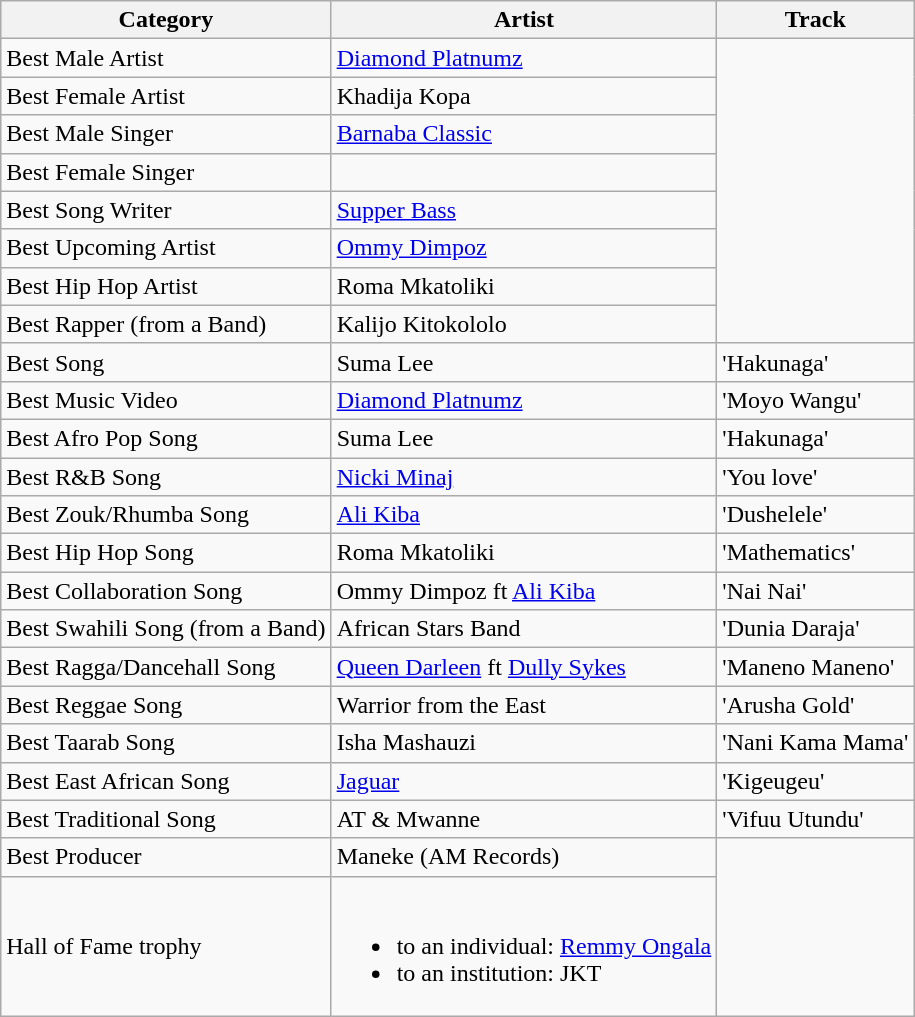<table class="wikitable">
<tr>
<th>Category</th>
<th>Artist</th>
<th>Track</th>
</tr>
<tr>
<td>Best Male Artist</td>
<td><a href='#'>Diamond Platnumz</a></td>
</tr>
<tr>
<td>Best Female Artist</td>
<td>Khadija Kopa</td>
</tr>
<tr>
<td>Best Male Singer</td>
<td><a href='#'>Barnaba Classic</a></td>
</tr>
<tr>
<td>Best Female Singer</td>
<td></td>
</tr>
<tr>
<td>Best Song Writer</td>
<td><a href='#'>Supper Bass</a></td>
</tr>
<tr>
<td>Best Upcoming Artist</td>
<td><a href='#'>Ommy Dimpoz</a></td>
</tr>
<tr>
<td>Best Hip Hop Artist</td>
<td>Roma Mkatoliki</td>
</tr>
<tr>
<td>Best Rapper (from a Band)</td>
<td>Kalijo Kitokololo</td>
</tr>
<tr>
<td>Best Song</td>
<td>Suma Lee</td>
<td>'Hakunaga'</td>
</tr>
<tr>
<td>Best Music Video</td>
<td><a href='#'>Diamond Platnumz</a></td>
<td>'Moyo Wangu'</td>
</tr>
<tr>
<td>Best Afro Pop Song</td>
<td>Suma Lee</td>
<td>'Hakunaga'</td>
</tr>
<tr>
<td>Best R&B Song</td>
<td><a href='#'>Nicki Minaj</a></td>
<td>'You love'</td>
</tr>
<tr>
<td>Best Zouk/Rhumba Song</td>
<td><a href='#'>Ali Kiba</a></td>
<td>'Dushelele'</td>
</tr>
<tr>
<td>Best Hip Hop Song</td>
<td>Roma Mkatoliki</td>
<td>'Mathematics'</td>
</tr>
<tr>
<td>Best Collaboration Song</td>
<td>Ommy Dimpoz ft <a href='#'>Ali Kiba</a></td>
<td>'Nai Nai'</td>
</tr>
<tr>
<td>Best Swahili Song (from a Band)</td>
<td>African Stars Band</td>
<td>'Dunia Daraja'</td>
</tr>
<tr>
<td>Best Ragga/Dancehall Song</td>
<td><a href='#'>Queen Darleen</a> ft <a href='#'>Dully Sykes</a></td>
<td>'Maneno Maneno'</td>
</tr>
<tr>
<td>Best Reggae Song</td>
<td>Warrior from the East</td>
<td>'Arusha Gold'</td>
</tr>
<tr>
<td>Best Taarab Song</td>
<td>Isha Mashauzi</td>
<td>'Nani Kama Mama'</td>
</tr>
<tr>
<td>Best East African Song</td>
<td><a href='#'>Jaguar</a></td>
<td>'Kigeugeu'</td>
</tr>
<tr>
<td>Best Traditional Song</td>
<td>AT & Mwanne</td>
<td>'Vifuu Utundu'</td>
</tr>
<tr>
<td>Best Producer</td>
<td>Maneke (AM Records)</td>
</tr>
<tr>
<td>Hall of Fame trophy</td>
<td><br><ul><li>to an individual: <a href='#'>Remmy Ongala</a></li><li>to an institution: JKT</li></ul></td>
</tr>
</table>
